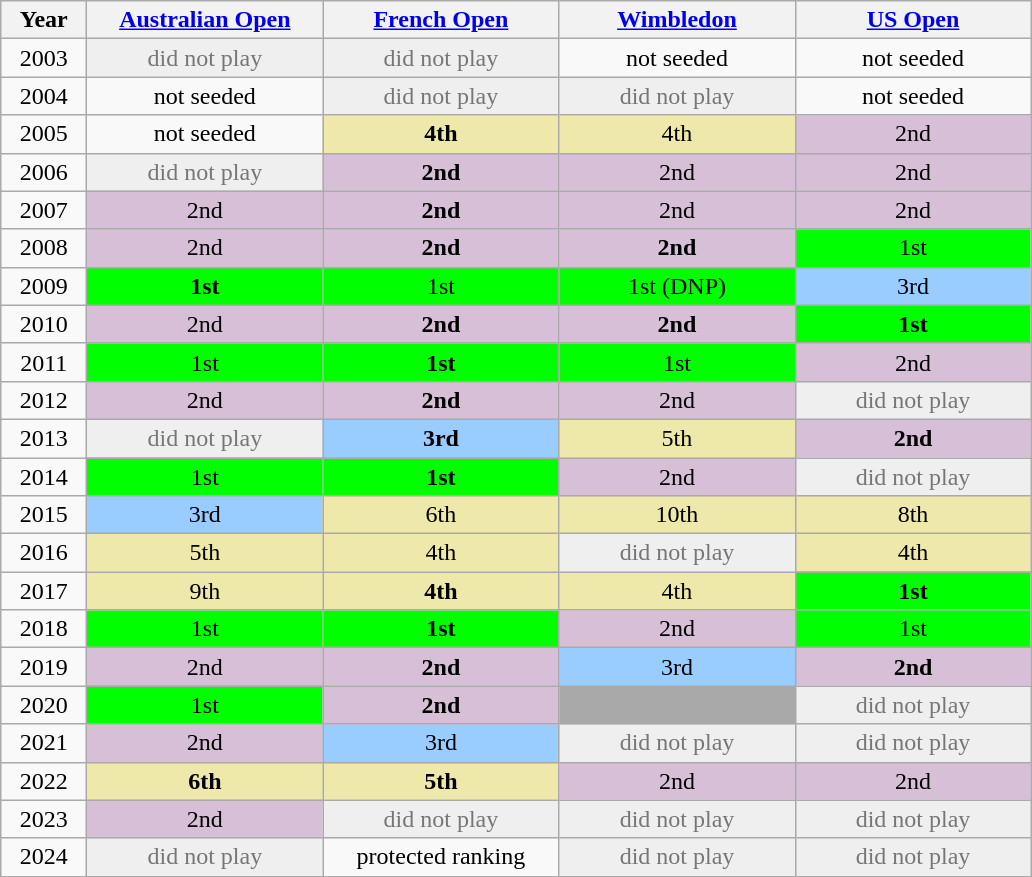<table class=wikitable style=text-align:center>
<tr>
<th width=50>Year</th>
<th width=150><a href='#'>Australian Open</a></th>
<th width=150><a href='#'>French Open</a></th>
<th width=150><a href='#'>Wimbledon</a></th>
<th width=150><a href='#'>US Open</a></th>
</tr>
<tr>
<td>2003</td>
<td style="color:#767676; background:#efefef">did not play</td>
<td style="color:#767676; background:#efefef">did not play</td>
<td>not seeded</td>
<td>not seeded</td>
</tr>
<tr>
<td>2004</td>
<td>not seeded</td>
<td style="color:#767676; background:#efefef">did not play</td>
<td style="color:#767676; background:#efefef">did not play</td>
<td>not seeded</td>
</tr>
<tr>
<td>2005</td>
<td>not seeded</td>
<td bgcolor=eee8aa><strong>4th</strong></td>
<td bgcolor=eee8aa>4th</td>
<td bgcolor=thistle>2nd</td>
</tr>
<tr>
<td>2006</td>
<td style="color:#767676; background:#efefef">did not play</td>
<td bgcolor=thistle><strong>2nd</strong></td>
<td bgcolor=thistle>2nd</td>
<td bgcolor=thistle>2nd</td>
</tr>
<tr>
<td>2007</td>
<td bgcolor=thistle>2nd</td>
<td bgcolor=thistle><strong>2nd</strong></td>
<td bgcolor=thistle>2nd</td>
<td bgcolor=thistle>2nd</td>
</tr>
<tr>
<td>2008</td>
<td bgcolor=thistle>2nd</td>
<td bgcolor=thistle><strong>2nd</strong></td>
<td bgcolor=thistle><strong>2nd</strong></td>
<td bgcolor=lime>1st</td>
</tr>
<tr>
<td>2009</td>
<td bgcolor=lime><strong>1st</strong></td>
<td bgcolor=lime>1st</td>
<td bgcolor=lime>1st (DNP)</td>
<td bgcolor=99ccff>3rd</td>
</tr>
<tr>
<td>2010</td>
<td bgcolor=thistle>2nd</td>
<td bgcolor=thistle><strong>2nd</strong></td>
<td bgcolor=thistle><strong>2nd</strong></td>
<td bgcolor=lime><strong>1st</strong></td>
</tr>
<tr>
<td>2011</td>
<td bgcolor=lime>1st</td>
<td bgcolor=lime><strong>1st</strong></td>
<td bgcolor=lime>1st</td>
<td bgcolor=thistle>2nd</td>
</tr>
<tr>
<td>2012</td>
<td bgcolor=thistle>2nd</td>
<td bgcolor=thistle><strong>2nd</strong></td>
<td bgcolor=thistle>2nd</td>
<td style="color:#767676; background:#efefef">did not play</td>
</tr>
<tr>
<td>2013</td>
<td style="color:#767676; background:#efefef">did not play</td>
<td bgcolor=99ccff><strong>3rd</strong></td>
<td bgcolor=eee8aa>5th</td>
<td bgcolor=thistle><strong>2nd</strong></td>
</tr>
<tr>
<td>2014</td>
<td bgcolor=lime>1st</td>
<td bgcolor=lime><strong>1st</strong></td>
<td bgcolor=thistle>2nd</td>
<td style="color:#767676; background:#efefef">did not play</td>
</tr>
<tr>
<td>2015</td>
<td bgcolor=99ccff>3rd</td>
<td bgcolor=eee8aa>6th</td>
<td bgcolor=eee8aa>10th</td>
<td bgcolor=eee8aa>8th</td>
</tr>
<tr>
<td>2016</td>
<td bgcolor=eee8aa>5th</td>
<td bgcolor=eee8aa>4th</td>
<td style="color:#767676; background:#efefef">did not play</td>
<td bgcolor=eee8aa>4th</td>
</tr>
<tr>
<td>2017</td>
<td bgcolor=eee8aa>9th</td>
<td bgcolor=eee8aa><strong>4th</strong></td>
<td bgcolor=eee8aa>4th</td>
<td bgcolor=lime><strong>1st</strong></td>
</tr>
<tr>
<td>2018</td>
<td bgcolor=lime>1st</td>
<td bgcolor=lime><strong>1st</strong></td>
<td bgcolor=thistle>2nd</td>
<td bgcolor=lime>1st</td>
</tr>
<tr>
<td>2019</td>
<td bgcolor=thistle>2nd</td>
<td bgcolor=thistle><strong>2nd</strong></td>
<td bgcolor=99ccff>3rd</td>
<td bgcolor=thistle><strong>2nd</strong></td>
</tr>
<tr>
<td>2020</td>
<td bgcolor=lime>1st</td>
<td bgcolor=thistle><strong>2nd</strong></td>
<td bgcolor="darkgray"></td>
<td style="color:#767676; background:#efefef">did not play</td>
</tr>
<tr>
<td>2021</td>
<td bgcolor=thistle>2nd</td>
<td bgcolor=99ccff>3rd</td>
<td style="color:#767676; background:#efefef">did not play</td>
<td style="color:#767676; background:#efefef">did not play</td>
</tr>
<tr>
<td>2022</td>
<td bgcolor=eee8aa><strong>6th</strong></td>
<td bgcolor=eee8aa><strong>5th</strong></td>
<td bgcolor=thistle>2nd</td>
<td bgcolor=thistle>2nd</td>
</tr>
<tr>
<td>2023</td>
<td bgcolor=thistle>2nd</td>
<td style="color:#767676; background:#efefef">did not play</td>
<td style="color:#767676; background:#efefef">did not play</td>
<td style="color:#767676; background:#efefef">did not play</td>
</tr>
<tr>
<td>2024</td>
<td style="color:#767676; background:#efefef">did not play</td>
<td>protected ranking</td>
<td style="color:#767676; background:#efefef">did not play</td>
<td style="color:#767676; background:#efefef">did not play</td>
</tr>
</table>
